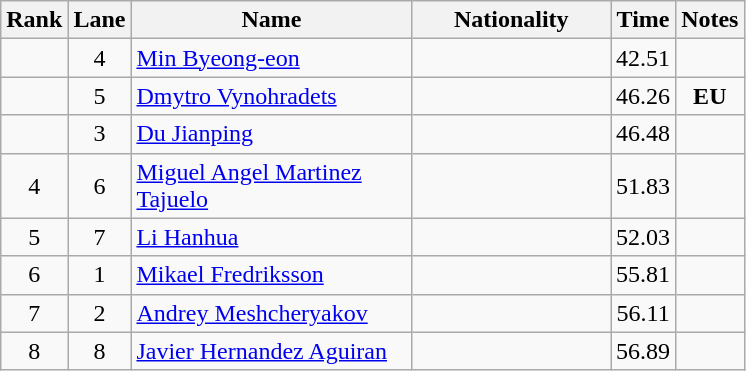<table class="wikitable sortable" style="text-align:center">
<tr>
<th>Rank</th>
<th>Lane</th>
<th style="width:180px">Name</th>
<th style="width:125px">Nationality</th>
<th>Time</th>
<th>Notes</th>
</tr>
<tr>
<td></td>
<td>4</td>
<td style="text-align:left;"><a href='#'>Min Byeong-eon</a></td>
<td style="text-align:left;"></td>
<td>42.51</td>
<td></td>
</tr>
<tr>
<td></td>
<td>5</td>
<td style="text-align:left;"><a href='#'>Dmytro Vynohradets</a></td>
<td style="text-align:left;"></td>
<td>46.26</td>
<td><strong>EU</strong></td>
</tr>
<tr>
<td></td>
<td>3</td>
<td style="text-align:left;"><a href='#'>Du Jianping</a></td>
<td style="text-align:left;"></td>
<td>46.48</td>
<td></td>
</tr>
<tr>
<td>4</td>
<td>6</td>
<td style="text-align:left;"><a href='#'>Miguel Angel Martinez Tajuelo</a></td>
<td style="text-align:left;"></td>
<td>51.83</td>
<td></td>
</tr>
<tr>
<td>5</td>
<td>7</td>
<td style="text-align:left;"><a href='#'>Li Hanhua</a></td>
<td style="text-align:left;"></td>
<td>52.03</td>
<td></td>
</tr>
<tr>
<td>6</td>
<td>1</td>
<td style="text-align:left;"><a href='#'>Mikael Fredriksson</a></td>
<td style="text-align:left;"></td>
<td>55.81</td>
<td></td>
</tr>
<tr>
<td>7</td>
<td>2</td>
<td style="text-align:left;"><a href='#'>Andrey Meshcheryakov</a></td>
<td style="text-align:left;"></td>
<td>56.11</td>
<td></td>
</tr>
<tr>
<td>8</td>
<td>8</td>
<td style="text-align:left;"><a href='#'>Javier Hernandez Aguiran</a></td>
<td style="text-align:left;"></td>
<td>56.89</td>
<td></td>
</tr>
</table>
